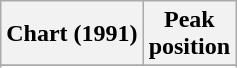<table class="wikitable plainrowheaders sortable" border="1">
<tr>
<th scope="col">Chart (1991)</th>
<th scope="col">Peak<br>position</th>
</tr>
<tr>
</tr>
<tr>
</tr>
</table>
